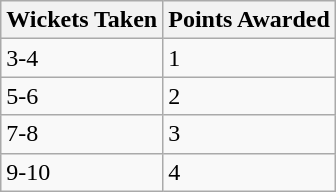<table class="wikitable">
<tr>
<th>Wickets Taken</th>
<th>Points Awarded</th>
</tr>
<tr>
<td>3-4</td>
<td>1</td>
</tr>
<tr>
<td>5-6</td>
<td>2</td>
</tr>
<tr>
<td>7-8</td>
<td>3</td>
</tr>
<tr>
<td>9-10</td>
<td>4</td>
</tr>
</table>
